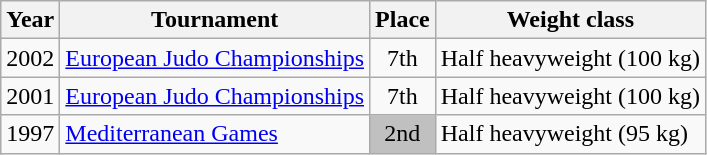<table class=wikitable>
<tr>
<th>Year</th>
<th>Tournament</th>
<th>Place</th>
<th>Weight class</th>
</tr>
<tr>
<td>2002</td>
<td><a href='#'>European Judo Championships</a></td>
<td align="center">7th</td>
<td>Half heavyweight (100 kg)</td>
</tr>
<tr>
<td>2001</td>
<td><a href='#'>European Judo Championships</a></td>
<td align="center">7th</td>
<td>Half heavyweight (100 kg)</td>
</tr>
<tr>
<td>1997</td>
<td><a href='#'>Mediterranean Games</a></td>
<td bgcolor="silver" align="center">2nd</td>
<td>Half heavyweight (95 kg)</td>
</tr>
</table>
